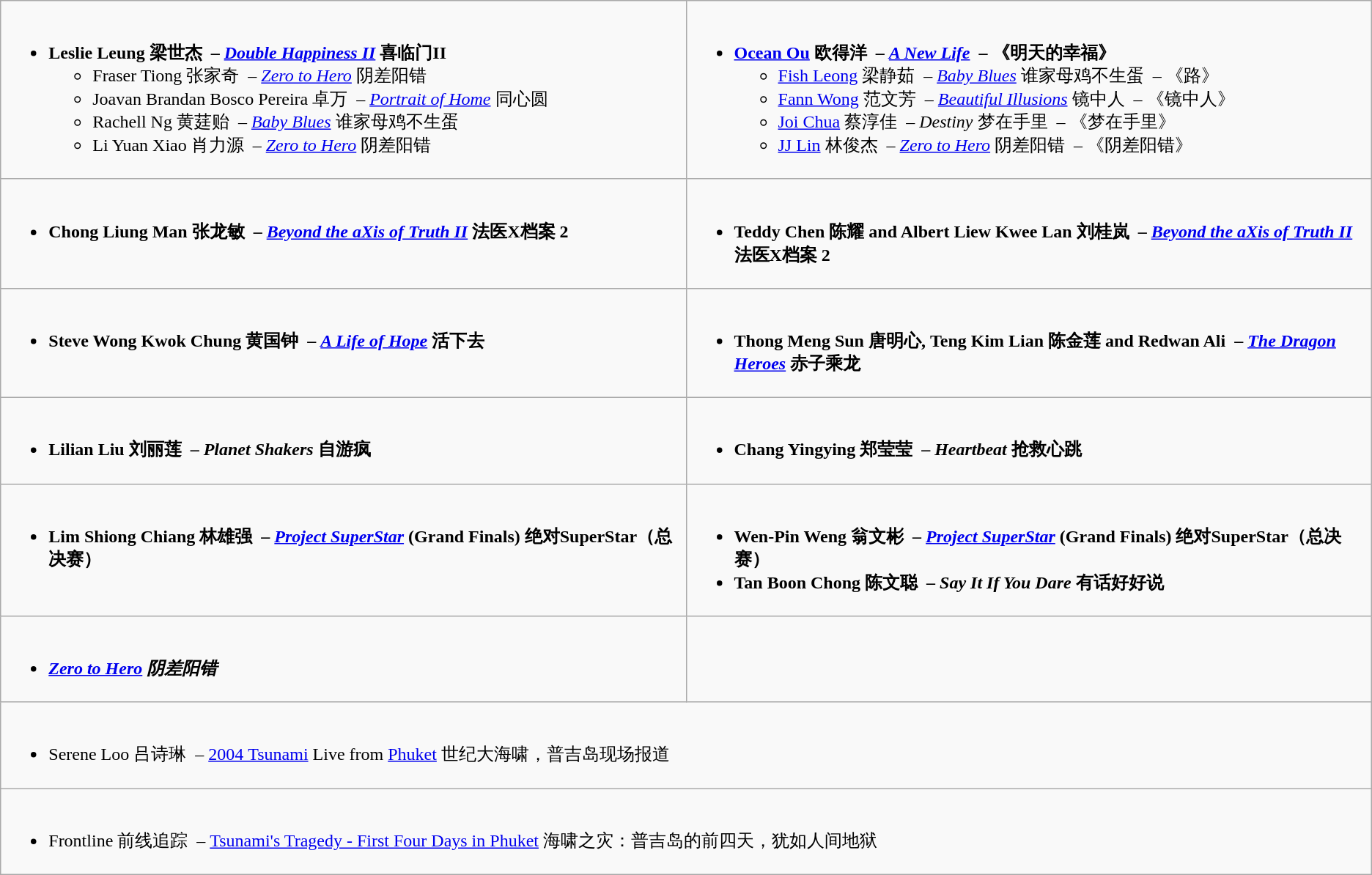<table class=wikitable>
<tr>
<td valign="top" width="50%"><br><div></div><ul><li><strong>Leslie Leung 梁世杰  – <em><a href='#'>Double Happiness II</a></em> 喜临门II</strong><ul><li>Fraser Tiong 张家奇  – <em><a href='#'>Zero to Hero</a></em> 阴差阳错</li><li>Joavan Brandan Bosco Pereira 卓万  – <em><a href='#'>Portrait of Home</a> </em> 同心圆</li><li>Rachell Ng 黄莛贻  – <em><a href='#'>Baby Blues</a></em> 谁家母鸡不生蛋</li><li>Li Yuan Xiao 肖力源  – <em><a href='#'>Zero to Hero</a></em> 阴差阳错</li></ul></li></ul></td>
<td valign="top" width="50%"><br><div></div><ul><li><strong><a href='#'>Ocean Ou</a> 欧得洋  – <em><a href='#'>A New Life</a></em>  – 《明天的幸福》</strong><ul><li><a href='#'>Fish Leong</a> 梁静茹  – <em><a href='#'>Baby Blues</a></em> 谁家母鸡不生蛋  – 《路》</li><li><a href='#'>Fann Wong</a> 范文芳  – <em><a href='#'>Beautiful Illusions</a></em> 镜中人  – 《镜中人》</li><li><a href='#'>Joi Chua</a> 蔡淳佳  –  <em>Destiny</em> 梦在手里  – 《梦在手里》</li><li><a href='#'>JJ Lin</a> 林俊杰  – <em><a href='#'>Zero to Hero</a></em> 阴差阳错  – 《阴差阳错》</li></ul></li></ul></td>
</tr>
<tr>
<td valign="top" width="50%"><br><div></div><ul><li><strong>Chong Liung Man 张龙敏  – <em><a href='#'>Beyond the aXis of Truth II</a></em> 法医X档案 2</strong></li></ul></td>
<td valign="top" width="50%"><br><div></div><ul><li><strong>Teddy Chen 陈耀 and Albert Liew Kwee Lan 刘桂岚  – <em><a href='#'>Beyond the aXis of Truth II</a></em> 法医X档案 2</strong></li></ul></td>
</tr>
<tr>
<td valign="top" width="50%"><br><div></div><ul><li><strong>Steve Wong Kwok Chung 黄国钟  – <em><a href='#'>A Life of Hope</a></em> 活下去</strong></li></ul></td>
<td valign="top" width="50%"><br><div></div><ul><li><strong>Thong Meng Sun 唐明心, Teng Kim Lian 陈金莲 and Redwan Ali  – <em><a href='#'>The Dragon Heroes</a></em> 赤子乘龙</strong></li></ul></td>
</tr>
<tr>
<td valign="top" width="50%"><br><div></div><ul><li><strong>Lilian Liu 刘丽莲  – <em>Planet Shakers</em> 自游疯</strong></li></ul></td>
<td valign="top" width="50%"><br><div></div><ul><li><strong>Chang Yingying 郑莹莹  – <em>Heartbeat</em> 抢救心跳</strong></li></ul></td>
</tr>
<tr>
<td valign="top" width="50%"><br><div></div><ul><li><strong>Lim Shiong Chiang 林雄强  – <em><a href='#'>Project SuperStar</a></em> (Grand Finals) 绝对SuperStar（总决赛）</strong></li></ul></td>
<td valign="top" width="50%"><br><div></div><ul><li><strong>Wen-Pin Weng 翁文彬  – <em><a href='#'>Project SuperStar</a></em> (Grand Finals) 绝对SuperStar（总决赛）</strong></li><li><strong>Tan Boon Chong 陈文聪  – <em>Say It If You Dare</em> 有话好好说</strong></li></ul></td>
</tr>
<tr>
<td valign="top" width="50%"><br><div></div><ul><li><strong><em><a href='#'>Zero to Hero</a><em> 阴差阳错<strong></li></ul></td>
</tr>
<tr>
<td colspan="2" valign="top" width="50%"><br><div></div><ul><li></strong>Serene Loo 吕诗琳  – <a href='#'>2004 Tsunami</a> Live from <a href='#'>Phuket</a> 世纪大海啸，普吉岛现场报道<strong></li></ul></td>
</tr>
<tr>
<td colspan="2" valign="top" width="50%"><br><div></div><ul><li></em></strong>Frontline</em> 前线追踪   – <a href='#'>Tsunami's Tragedy - First Four Days in Phuket</a> 海啸之灾：普吉岛的前四天，犹如人间地狱</strong></li></ul></td>
</tr>
</table>
